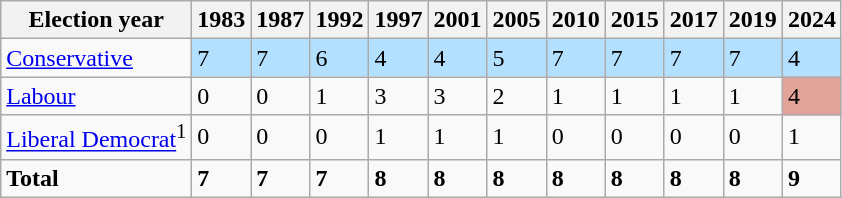<table class="wikitable">
<tr>
<th>Election year</th>
<th>1983</th>
<th>1987</th>
<th>1992</th>
<th>1997</th>
<th>2001</th>
<th>2005</th>
<th>2010</th>
<th>2015</th>
<th>2017</th>
<th>2019</th>
<th>2024</th>
</tr>
<tr>
<td><a href='#'>Conservative</a></td>
<td style="background:#B3E0FF">7</td>
<td style="background:#B3E0FF">7</td>
<td style="background:#B3E0FF">6</td>
<td style="background:#B3E0FF">4</td>
<td style="background:#B3E0FF">4</td>
<td style="background:#B3E0FF">5</td>
<td style="background:#B3E0FF">7</td>
<td style="background:#B3E0FF">7</td>
<td style="background:#B3E0FF">7</td>
<td style="background:#B3E0FF">7</td>
<td style="background:#B3E0FF">4</td>
</tr>
<tr>
<td><a href='#'>Labour</a></td>
<td>0</td>
<td>0</td>
<td>1</td>
<td>3</td>
<td>3</td>
<td>2</td>
<td>1</td>
<td>1</td>
<td>1</td>
<td>1</td>
<td style="background-color:#e2a499;">4</td>
</tr>
<tr>
<td><a href='#'>Liberal Democrat</a><sup>1</sup></td>
<td>0</td>
<td>0</td>
<td>0</td>
<td>1</td>
<td>1</td>
<td>1</td>
<td>0</td>
<td>0</td>
<td>0</td>
<td>0</td>
<td>1</td>
</tr>
<tr>
<td><strong>Total</strong></td>
<td><strong>7</strong></td>
<td><strong>7</strong></td>
<td><strong>7</strong></td>
<td><strong>8</strong></td>
<td><strong>8</strong></td>
<td><strong>8</strong></td>
<td><strong>8</strong></td>
<td><strong>8</strong></td>
<td><strong>8</strong></td>
<td><strong>8</strong></td>
<td><strong>9</strong></td>
</tr>
</table>
